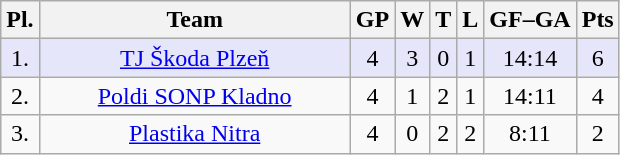<table class="wikitable">
<tr>
<th>Pl.</th>
<th width="200">Team</th>
<th>GP</th>
<th>W</th>
<th>T</th>
<th>L</th>
<th>GF–GA</th>
<th>Pts</th>
</tr>
<tr bgcolor="#e6e6fa" align=center>
<td>1.</td>
<td><a href='#'>TJ Škoda Plzeň</a></td>
<td>4</td>
<td>3</td>
<td>0</td>
<td>1</td>
<td>14:14</td>
<td>6</td>
</tr>
<tr align=center>
<td>2.</td>
<td><a href='#'>Poldi SONP Kladno</a></td>
<td>4</td>
<td>1</td>
<td>2</td>
<td>1</td>
<td>14:11</td>
<td>4</td>
</tr>
<tr align=center>
<td>3.</td>
<td><a href='#'>Plastika Nitra</a></td>
<td>4</td>
<td>0</td>
<td>2</td>
<td>2</td>
<td>8:11</td>
<td>2</td>
</tr>
</table>
